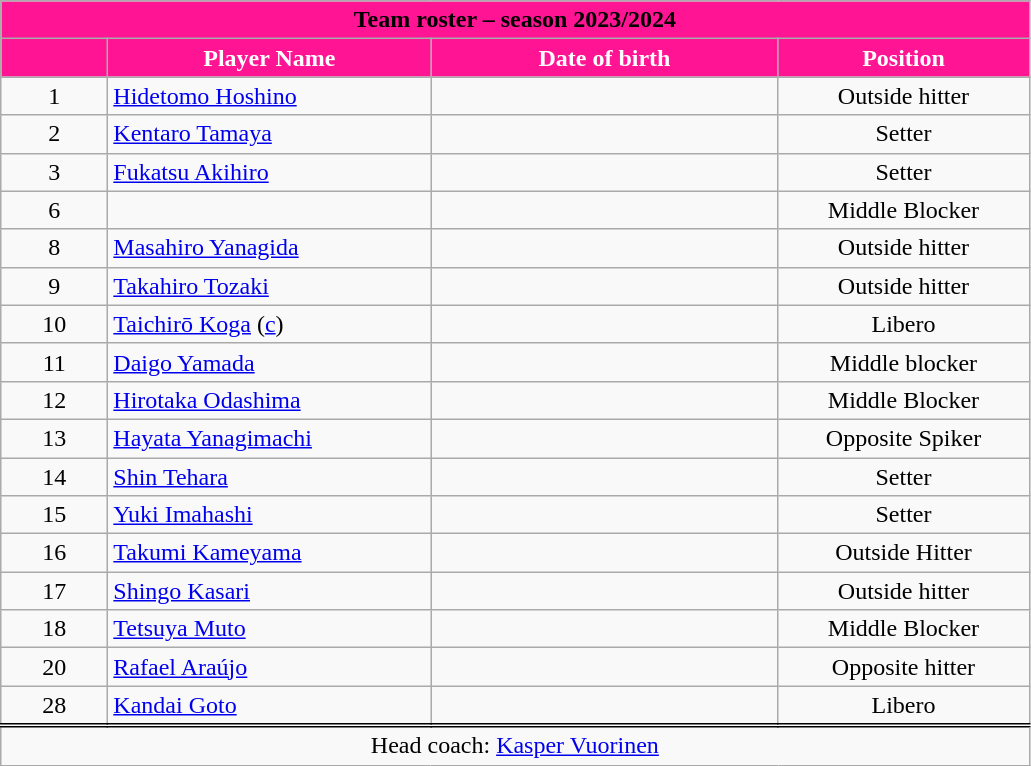<table class="wikitable collapsible " style="text-align:center">
<tr>
<th style=background:#FF1493 colspan=7><span>  Team roster – season 2023/2024</span></th>
</tr>
<tr>
<th style="width:4em;color:white; background-color:#FF1493"></th>
<th style="width:13em;color:white; background-color:#FF1493">Player Name</th>
<th style="width:14em;color:white; background-color:#FF1493">Date of birth</th>
<th style="width:10em;color:white; background-color:#FF1493">Position</th>
</tr>
<tr>
<td>1</td>
<td align=left> <a href='#'>Hidetomo Hoshino</a></td>
<td align=right></td>
<td>Outside hitter</td>
</tr>
<tr>
<td>2</td>
<td align=left> <a href='#'>Kentaro Tamaya</a></td>
<td align=right></td>
<td>Setter</td>
</tr>
<tr>
<td>3</td>
<td align=left> <a href='#'>Fukatsu Akihiro</a></td>
<td align=right></td>
<td>Setter</td>
</tr>
<tr>
<td>6</td>
<td align=left> </td>
<td align=right></td>
<td>Middle Blocker<br></td>
</tr>
<tr>
<td>8</td>
<td align=left> <a href='#'>Masahiro Yanagida</a></td>
<td align=right></td>
<td>Outside hitter</td>
</tr>
<tr>
<td>9</td>
<td align=left> <a href='#'>Takahiro Tozaki</a></td>
<td align=right></td>
<td>Outside hitter</td>
</tr>
<tr>
<td>10</td>
<td align=left> <a href='#'>Taichirō Koga</a> (<a href='#'>c</a>)</td>
<td align=right></td>
<td>Libero</td>
</tr>
<tr>
<td>11</td>
<td align=left> <a href='#'>Daigo Yamada</a></td>
<td align=right></td>
<td>Middle blocker</td>
</tr>
<tr>
<td>12</td>
<td align=left> <a href='#'>Hirotaka Odashima</a></td>
<td align=right></td>
<td>Middle Blocker</td>
</tr>
<tr>
<td>13</td>
<td align=left> <a href='#'>Hayata Yanagimachi</a></td>
<td align=right></td>
<td>Opposite Spiker</td>
</tr>
<tr>
<td>14</td>
<td align=left> <a href='#'>Shin Tehara</a></td>
<td align=right></td>
<td>Setter</td>
</tr>
<tr>
<td>15</td>
<td align=left> <a href='#'>Yuki Imahashi</a></td>
<td align=right></td>
<td>Setter</td>
</tr>
<tr>
<td>16</td>
<td align=left> <a href='#'>Takumi Kameyama</a></td>
<td align=right></td>
<td>Outside Hitter</td>
</tr>
<tr>
<td>17</td>
<td align=left> <a href='#'>Shingo Kasari </a></td>
<td align=right></td>
<td>Outside hitter</td>
</tr>
<tr>
<td>18</td>
<td align=left> <a href='#'>Tetsuya Muto</a></td>
<td align=right></td>
<td>Middle Blocker</td>
</tr>
<tr>
<td>20</td>
<td align=left> <a href='#'>Rafael Araújo</a></td>
<td align=right></td>
<td>Opposite hitter</td>
</tr>
<tr>
<td>28</td>
<td align=left> <a href='#'>Kandai Goto</a></td>
<td align=right></td>
<td>Libero</td>
</tr>
<tr>
<td style="border-top:double;"colspan=4>Head coach:  <a href='#'>Kasper Vuorinen</a></td>
</tr>
</table>
